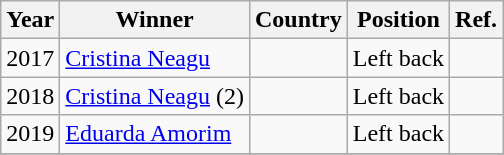<table class="wikitable">
<tr>
<th>Year</th>
<th>Winner</th>
<th>Country</th>
<th>Position</th>
<th>Ref.<br></th>
</tr>
<tr>
<td>2017</td>
<td><a href='#'>Cristina Neagu</a></td>
<td></td>
<td>Left back</td>
<td align=center></td>
</tr>
<tr>
<td>2018</td>
<td><a href='#'>Cristina Neagu</a> (2)</td>
<td></td>
<td>Left back</td>
<td align=center></td>
</tr>
<tr>
<td>2019</td>
<td><a href='#'>Eduarda Amorim</a></td>
<td></td>
<td>Left back</td>
<td aligm=center></td>
</tr>
<tr>
</tr>
</table>
